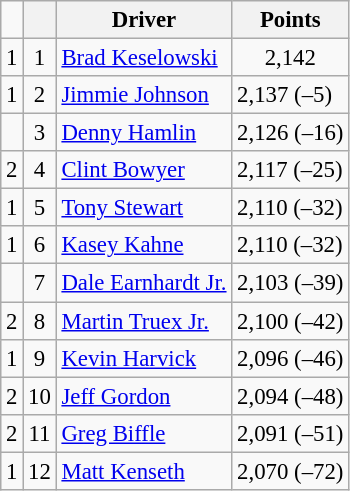<table class="sortable wikitable " style="font-size: 95%;">
<tr>
<td></td>
<th></th>
<th>Driver</th>
<th>Points</th>
</tr>
<tr>
<td align="left"> 1</td>
<td style="text-align:center;">1</td>
<td><a href='#'>Brad Keselowski</a></td>
<td style="text-align:center;">2,142</td>
</tr>
<tr>
<td align="left"> 1</td>
<td style="text-align:center;">2</td>
<td><a href='#'>Jimmie Johnson</a></td>
<td>2,137 (–5)</td>
</tr>
<tr>
<td align="left"></td>
<td style="text-align:center;">3</td>
<td><a href='#'>Denny Hamlin</a></td>
<td>2,126 (–16)</td>
</tr>
<tr>
<td align="left"> 2</td>
<td style="text-align:center;">4</td>
<td><a href='#'>Clint Bowyer</a></td>
<td>2,117 (–25)</td>
</tr>
<tr>
<td align="left"> 1</td>
<td style="text-align:center;">5</td>
<td><a href='#'>Tony Stewart</a></td>
<td>2,110 (–32)</td>
</tr>
<tr>
<td align="left"> 1</td>
<td style="text-align:center;">6</td>
<td><a href='#'>Kasey Kahne</a></td>
<td>2,110 (–32)</td>
</tr>
<tr>
<td align="left"></td>
<td style="text-align:center;">7</td>
<td><a href='#'>Dale Earnhardt Jr.</a></td>
<td>2,103 (–39)</td>
</tr>
<tr>
<td align="left"> 2</td>
<td style="text-align:center;">8</td>
<td><a href='#'>Martin Truex Jr.</a></td>
<td>2,100 (–42)</td>
</tr>
<tr>
<td align="left"> 1</td>
<td style="text-align:center;">9</td>
<td><a href='#'>Kevin Harvick</a></td>
<td>2,096 (–46)</td>
</tr>
<tr>
<td align="left"> 2</td>
<td style="text-align:center;">10</td>
<td><a href='#'>Jeff Gordon</a></td>
<td>2,094 (–48)</td>
</tr>
<tr>
<td align="left"> 2</td>
<td style="text-align:center;">11</td>
<td><a href='#'>Greg Biffle</a></td>
<td>2,091 (–51)</td>
</tr>
<tr>
<td align="left"> 1</td>
<td style="text-align:center;">12</td>
<td><a href='#'>Matt Kenseth</a></td>
<td>2,070 (–72)</td>
</tr>
</table>
